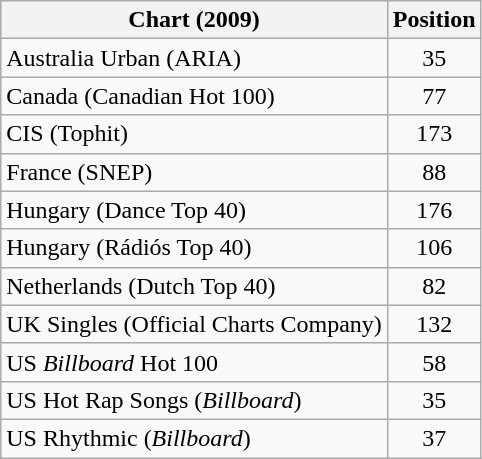<table class="wikitable sortable">
<tr>
<th>Chart (2009)</th>
<th>Position</th>
</tr>
<tr>
<td>Australia Urban (ARIA)</td>
<td style="text-align:center;">35</td>
</tr>
<tr>
<td>Canada (Canadian Hot 100)</td>
<td style="text-align:center;">77</td>
</tr>
<tr>
<td>CIS (Tophit)</td>
<td style="text-align:center;">173</td>
</tr>
<tr>
<td>France (SNEP)</td>
<td style="text-align:center;">88</td>
</tr>
<tr>
<td>Hungary (Dance Top 40)</td>
<td style="text-align:center;">176</td>
</tr>
<tr>
<td>Hungary (Rádiós Top 40)</td>
<td align="center">106</td>
</tr>
<tr>
<td>Netherlands (Dutch Top 40)</td>
<td style="text-align:center;">82</td>
</tr>
<tr>
<td>UK Singles (Official Charts Company)</td>
<td style="text-align:center;">132</td>
</tr>
<tr>
<td>US <em>Billboard</em> Hot 100</td>
<td style="text-align:center;">58</td>
</tr>
<tr>
<td>US Hot Rap Songs (<em>Billboard</em>)</td>
<td style="text-align:center;">35</td>
</tr>
<tr>
<td>US Rhythmic (<em>Billboard</em>)</td>
<td style="text-align:center;">37</td>
</tr>
</table>
